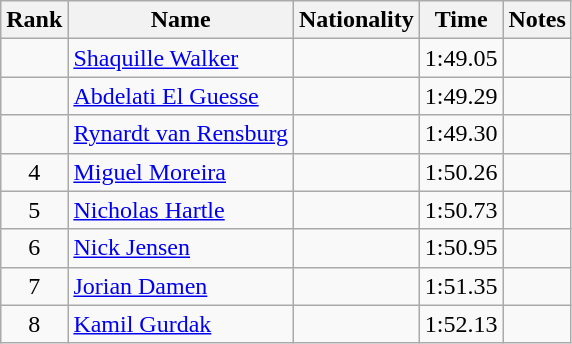<table class="wikitable sortable" style="text-align:center">
<tr>
<th>Rank</th>
<th>Name</th>
<th>Nationality</th>
<th>Time</th>
<th>Notes</th>
</tr>
<tr>
<td></td>
<td align=left><a href='#'>Shaquille Walker</a></td>
<td align=left></td>
<td>1:49.05</td>
<td></td>
</tr>
<tr>
<td></td>
<td align=left><a href='#'>Abdelati El Guesse</a></td>
<td align=left></td>
<td>1:49.29</td>
<td></td>
</tr>
<tr>
<td></td>
<td align=left><a href='#'>Rynardt van Rensburg</a></td>
<td align=left></td>
<td>1:49.30</td>
<td></td>
</tr>
<tr>
<td>4</td>
<td align=left><a href='#'>Miguel Moreira</a></td>
<td align=left></td>
<td>1:50.26</td>
<td></td>
</tr>
<tr>
<td>5</td>
<td align=left><a href='#'>Nicholas Hartle</a></td>
<td align=left></td>
<td>1:50.73</td>
<td></td>
</tr>
<tr>
<td>6</td>
<td align=left><a href='#'>Nick Jensen</a></td>
<td align=left></td>
<td>1:50.95</td>
<td></td>
</tr>
<tr>
<td>7</td>
<td align=left><a href='#'>Jorian Damen</a></td>
<td align=left></td>
<td>1:51.35</td>
<td></td>
</tr>
<tr>
<td>8</td>
<td align=left><a href='#'>Kamil Gurdak</a></td>
<td align=left></td>
<td>1:52.13</td>
<td></td>
</tr>
</table>
